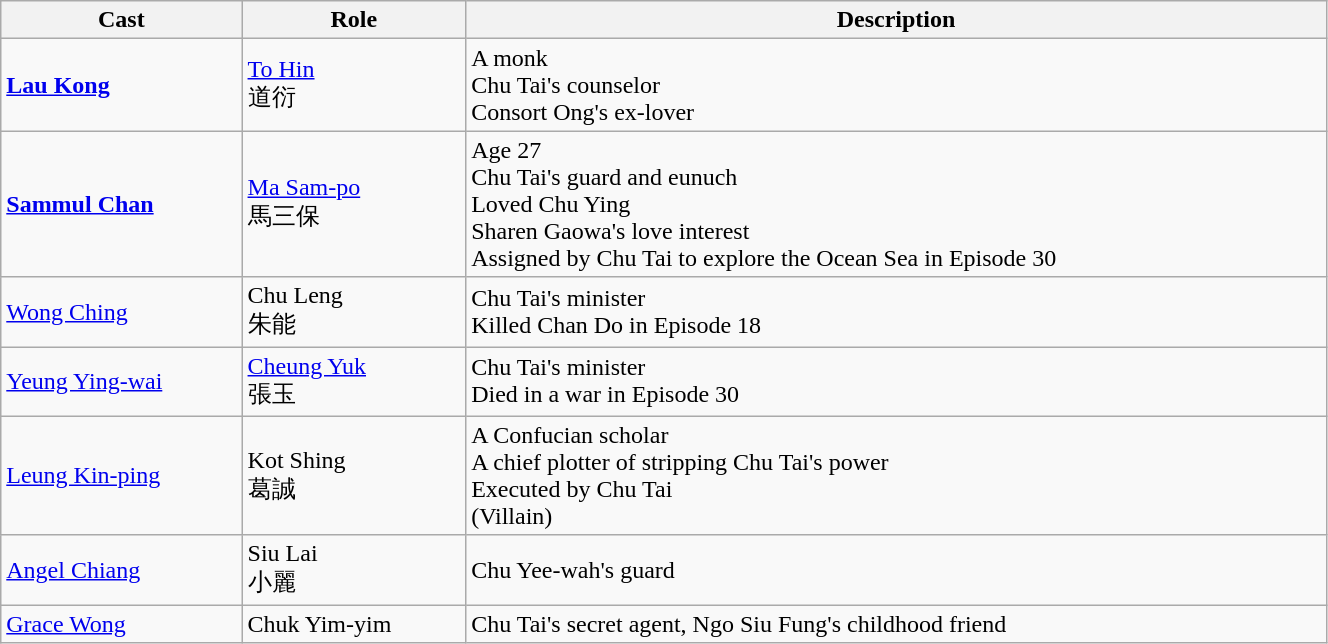<table class="wikitable" width="70%">
<tr>
<th>Cast</th>
<th>Role</th>
<th>Description</th>
</tr>
<tr>
<td><strong><a href='#'>Lau Kong</a></strong></td>
<td><a href='#'>To Hin</a><br>道衍</td>
<td>A monk<br>Chu Tai's counselor<br>Consort Ong's ex-lover</td>
</tr>
<tr>
<td><strong><a href='#'>Sammul Chan</a></strong></td>
<td><a href='#'>Ma Sam-po</a><br>馬三保</td>
<td>Age 27<br>Chu Tai's guard and eunuch<br>Loved Chu Ying<br>Sharen Gaowa's love interest<br>Assigned by Chu Tai to explore the Ocean Sea in Episode 30</td>
</tr>
<tr>
<td><a href='#'>Wong Ching</a></td>
<td>Chu Leng<br>朱能</td>
<td>Chu Tai's minister<br>Killed Chan Do in Episode 18</td>
</tr>
<tr>
<td><a href='#'>Yeung Ying-wai</a></td>
<td><a href='#'>Cheung Yuk</a><br>張玉</td>
<td>Chu Tai's minister<br>Died in a war in Episode 30</td>
</tr>
<tr>
<td><a href='#'>Leung Kin-ping</a></td>
<td>Kot Shing<br>葛誠</td>
<td>A Confucian scholar<br>A chief plotter of stripping Chu Tai's power<br>Executed by Chu Tai<br>(Villain)</td>
</tr>
<tr>
<td><a href='#'>Angel Chiang</a></td>
<td>Siu Lai<br>小麗</td>
<td>Chu Yee-wah's guard</td>
</tr>
<tr>
<td><a href='#'>Grace Wong</a></td>
<td>Chuk Yim-yim</td>
<td>Chu Tai's secret agent, Ngo Siu Fung's childhood friend</td>
</tr>
</table>
